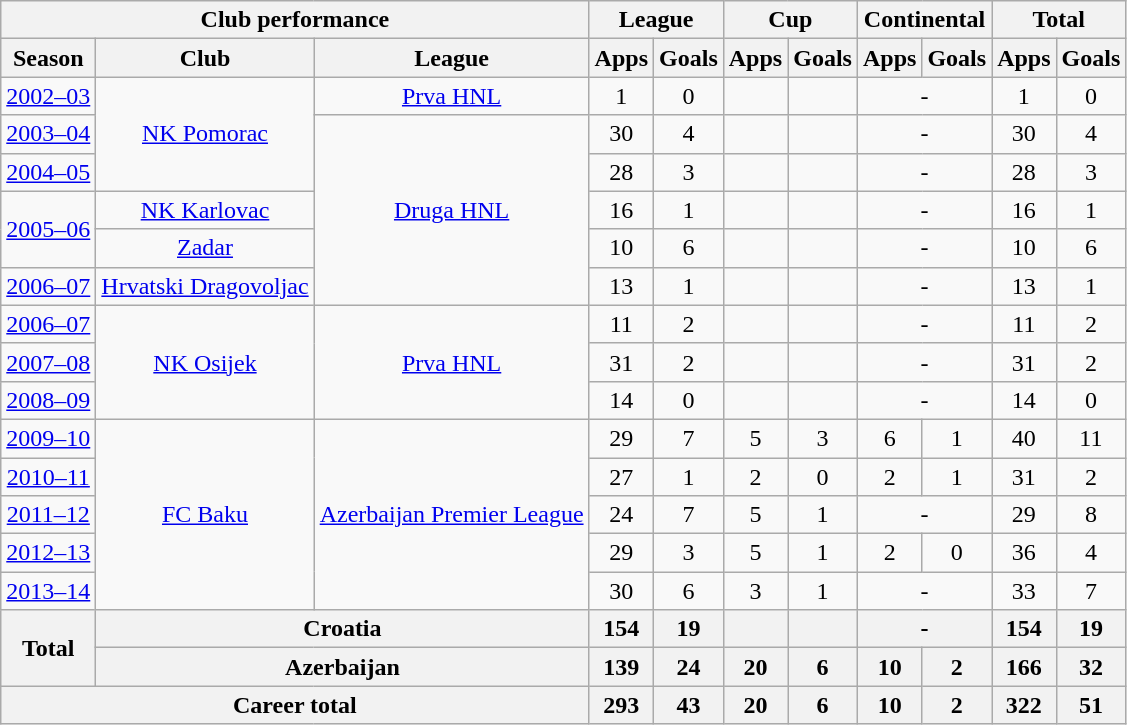<table class="wikitable" style="text-align:center">
<tr>
<th colspan=3>Club performance</th>
<th colspan=2>League</th>
<th colspan=2>Cup</th>
<th colspan=2>Continental</th>
<th colspan=2>Total</th>
</tr>
<tr>
<th>Season</th>
<th>Club</th>
<th>League</th>
<th>Apps</th>
<th>Goals</th>
<th>Apps</th>
<th>Goals</th>
<th>Apps</th>
<th>Goals</th>
<th>Apps</th>
<th>Goals</th>
</tr>
<tr>
<td><a href='#'>2002–03</a></td>
<td rowspan="3"><a href='#'>NK Pomorac</a></td>
<td><a href='#'>Prva HNL</a></td>
<td>1</td>
<td>0</td>
<td></td>
<td></td>
<td colspan="2">-</td>
<td>1</td>
<td>0</td>
</tr>
<tr>
<td><a href='#'>2003–04</a></td>
<td rowspan="5"><a href='#'>Druga HNL</a></td>
<td>30</td>
<td>4</td>
<td></td>
<td></td>
<td colspan="2">-</td>
<td>30</td>
<td>4</td>
</tr>
<tr>
<td><a href='#'>2004–05</a></td>
<td>28</td>
<td>3</td>
<td></td>
<td></td>
<td colspan="2">-</td>
<td>28</td>
<td>3</td>
</tr>
<tr>
<td rowspan="2"><a href='#'>2005–06</a></td>
<td><a href='#'>NK Karlovac</a></td>
<td>16</td>
<td>1</td>
<td></td>
<td></td>
<td colspan="2">-</td>
<td>16</td>
<td>1</td>
</tr>
<tr>
<td><a href='#'>Zadar</a></td>
<td>10</td>
<td>6</td>
<td></td>
<td></td>
<td colspan="2">-</td>
<td>10</td>
<td>6</td>
</tr>
<tr>
<td><a href='#'>2006–07</a></td>
<td><a href='#'>Hrvatski Dragovoljac</a></td>
<td>13</td>
<td>1</td>
<td></td>
<td></td>
<td colspan="2">-</td>
<td>13</td>
<td>1</td>
</tr>
<tr>
<td><a href='#'>2006–07</a></td>
<td rowspan="3"><a href='#'>NK Osijek</a></td>
<td rowspan="3"><a href='#'>Prva HNL</a></td>
<td>11</td>
<td>2</td>
<td></td>
<td></td>
<td colspan="2">-</td>
<td>11</td>
<td>2</td>
</tr>
<tr>
<td><a href='#'>2007–08</a></td>
<td>31</td>
<td>2</td>
<td></td>
<td></td>
<td colspan="2">-</td>
<td>31</td>
<td>2</td>
</tr>
<tr>
<td><a href='#'>2008–09</a></td>
<td>14</td>
<td>0</td>
<td></td>
<td></td>
<td colspan="2">-</td>
<td>14</td>
<td>0</td>
</tr>
<tr>
<td><a href='#'>2009–10</a></td>
<td rowspan="5"><a href='#'>FC Baku</a></td>
<td rowspan="5"><a href='#'>Azerbaijan Premier League</a></td>
<td>29</td>
<td>7</td>
<td>5</td>
<td>3</td>
<td>6</td>
<td>1</td>
<td>40</td>
<td>11</td>
</tr>
<tr>
<td><a href='#'>2010–11</a></td>
<td>27</td>
<td>1</td>
<td>2</td>
<td>0</td>
<td>2</td>
<td>1</td>
<td>31</td>
<td>2</td>
</tr>
<tr>
<td><a href='#'>2011–12</a></td>
<td>24</td>
<td>7</td>
<td>5</td>
<td>1</td>
<td colspan="2">-</td>
<td>29</td>
<td>8</td>
</tr>
<tr>
<td><a href='#'>2012–13</a></td>
<td>29</td>
<td>3</td>
<td>5</td>
<td>1</td>
<td>2</td>
<td>0</td>
<td>36</td>
<td>4</td>
</tr>
<tr>
<td><a href='#'>2013–14</a></td>
<td>30</td>
<td>6</td>
<td>3</td>
<td>1</td>
<td colspan="2">-</td>
<td>33</td>
<td>7</td>
</tr>
<tr>
<th rowspan=2>Total</th>
<th colspan=2>Croatia</th>
<th>154</th>
<th>19</th>
<th></th>
<th></th>
<th colspan="2">-</th>
<th>154</th>
<th>19</th>
</tr>
<tr>
<th colspan=2>Azerbaijan</th>
<th>139</th>
<th>24</th>
<th>20</th>
<th>6</th>
<th>10</th>
<th>2</th>
<th>166</th>
<th>32</th>
</tr>
<tr>
<th colspan=3>Career total</th>
<th>293</th>
<th>43</th>
<th>20</th>
<th>6</th>
<th>10</th>
<th>2</th>
<th>322</th>
<th>51</th>
</tr>
</table>
